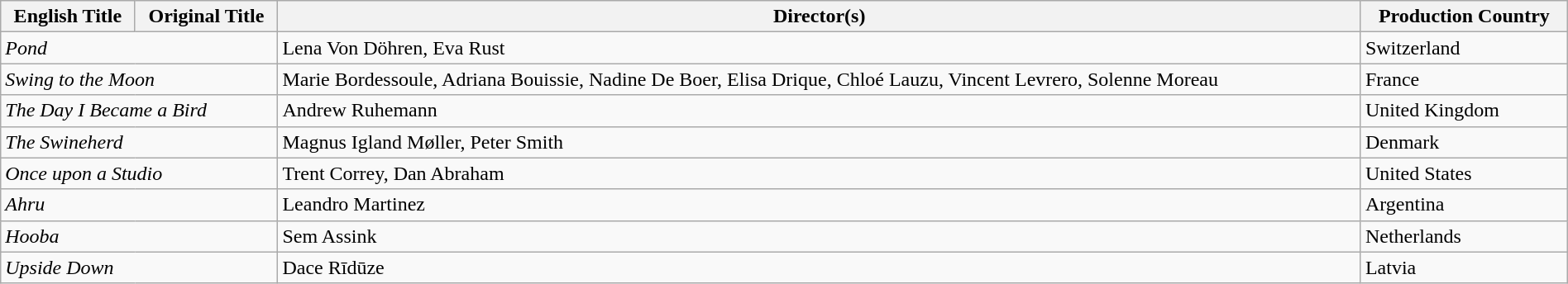<table class="wikitable" style="width:100%; margin-bottom:4px">
<tr>
<th>English Title</th>
<th>Original Title</th>
<th>Director(s)</th>
<th>Production Country</th>
</tr>
<tr>
<td colspan="2"><em>Pond</em></td>
<td>Lena Von Döhren, Eva Rust</td>
<td>Switzerland</td>
</tr>
<tr>
<td colspan="2"><em>Swing to the Moon</em></td>
<td>Marie Bordessoule, Adriana Bouissie, Nadine De Boer, Elisa Drique, Chloé Lauzu, Vincent Levrero, Solenne Moreau</td>
<td>France</td>
</tr>
<tr>
<td colspan="2"><em>The Day I Became a Bird</em></td>
<td>Andrew Ruhemann</td>
<td>United Kingdom</td>
</tr>
<tr>
<td colspan="2"><em>The Swineherd</em></td>
<td>Magnus Igland Møller, Peter Smith</td>
<td>Denmark</td>
</tr>
<tr>
<td colspan="2"><em>Once upon a Studio</em></td>
<td>Trent Correy, Dan Abraham</td>
<td>United States</td>
</tr>
<tr>
<td colspan="2"><em>Ahru</em></td>
<td>Leandro Martinez</td>
<td>Argentina</td>
</tr>
<tr>
<td colspan="2"><em>Hooba</em></td>
<td>Sem Assink</td>
<td>Netherlands</td>
</tr>
<tr>
<td colspan="2"><em>Upside Down</em></td>
<td>Dace Rīdūze</td>
<td>Latvia</td>
</tr>
</table>
